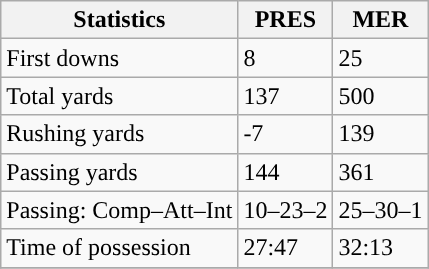<table class="wikitable" style="float: left;">
<tr>
<th>Statistics</th>
<th>PRES</th>
<th>MER</th>
</tr>
<tr>
<td>First downs</td>
<td>8</td>
<td>25</td>
</tr>
<tr>
<td>Total yards</td>
<td>137</td>
<td>500</td>
</tr>
<tr>
<td>Rushing yards</td>
<td>-7</td>
<td>139</td>
</tr>
<tr>
<td>Passing yards</td>
<td>144</td>
<td>361</td>
</tr>
<tr>
<td>Passing: Comp–Att–Int</td>
<td>10–23–2</td>
<td>25–30–1</td>
</tr>
<tr>
<td>Time of possession</td>
<td>27:47</td>
<td>32:13</td>
</tr>
<tr>
</tr>
</table>
